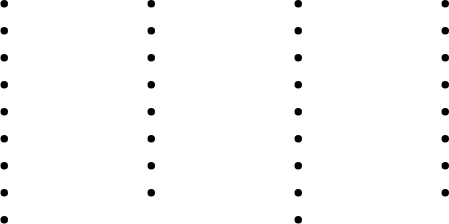<table>
<tr>
<td><br><ul><li></li><li></li><li></li><li></li><li></li><li></li><li></li><li></li><li></li></ul></td>
<td width=50></td>
<td valign=top><br><ul><li></li><li></li><li></li><li></li><li></li><li></li><li></li><li></li></ul></td>
<td width=50></td>
<td valign=top><br><ul><li></li><li></li><li></li><li></li><li></li><li></li><li></li><li></li><li></li></ul></td>
<td width=50></td>
<td valign=top><br><ul><li></li><li></li><li></li><li></li><li></li><li></li><li></li><li></li></ul></td>
</tr>
</table>
